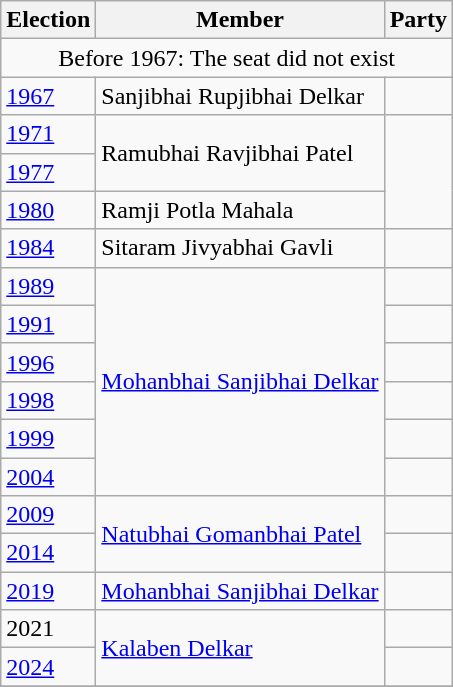<table class="wikitable sortable">
<tr>
<th>Election</th>
<th>Member</th>
<th colspan="2">Party</th>
</tr>
<tr>
<td colspan=4 align=center>Before 1967: The seat did not exist</td>
</tr>
<tr>
<td><a href='#'>1967</a></td>
<td>Sanjibhai Rupjibhai Delkar</td>
<td></td>
</tr>
<tr>
<td><a href='#'>1971</a></td>
<td rowspan="2">Ramubhai Ravjibhai Patel</td>
</tr>
<tr>
<td><a href='#'>1977</a></td>
</tr>
<tr>
<td><a href='#'>1980</a></td>
<td>Ramji Potla Mahala</td>
</tr>
<tr>
<td><a href='#'>1984</a></td>
<td>Sitaram Jivyabhai Gavli</td>
<td></td>
</tr>
<tr>
<td><a href='#'>1989</a></td>
<td rowspan="6"><a href='#'>Mohanbhai Sanjibhai Delkar</a></td>
</tr>
<tr>
<td><a href='#'>1991</a></td>
<td></td>
</tr>
<tr>
<td><a href='#'>1996</a></td>
</tr>
<tr>
<td><a href='#'>1998</a></td>
<td></td>
</tr>
<tr>
<td><a href='#'>1999</a></td>
<td></td>
</tr>
<tr>
<td><a href='#'>2004</a></td>
<td></td>
</tr>
<tr>
<td><a href='#'>2009</a></td>
<td rowspan="2"><a href='#'>Natubhai Gomanbhai Patel</a></td>
<td></td>
</tr>
<tr>
<td><a href='#'>2014</a></td>
</tr>
<tr>
<td><a href='#'>2019</a></td>
<td><a href='#'>Mohanbhai Sanjibhai Delkar</a></td>
<td></td>
</tr>
<tr>
<td>2021</td>
<td rowspan=2><a href='#'>Kalaben Delkar</a></td>
<td></td>
</tr>
<tr>
<td><a href='#'>2024</a></td>
<td></td>
</tr>
<tr>
</tr>
</table>
